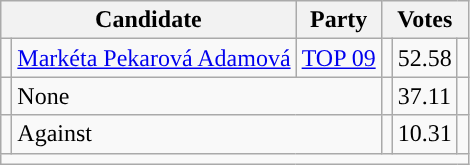<table class="wikitable">
<tr>
<th colspan=2>Candidate</th>
<th>Party</th>
<th colspan=3>Votes</th>
</tr>
<tr>
<td style="background:"></td>
<td><a href='#'>Markéta Pekarová Adamová</a></td>
<td><a href='#'>TOP 09</a></td>
<td></td>
<td>52.58</td>
<td></td>
</tr>
<tr>
<td style="background:"></td>
<td colspan=2>None</td>
<td></td>
<td>37.11</td>
<td></td>
</tr>
<tr>
<td style="background:"></td>
<td colspan=2>Against</td>
<td></td>
<td>10.31</td>
<td></td>
</tr>
<tr>
<td colspan=6></td>
</tr>
</table>
